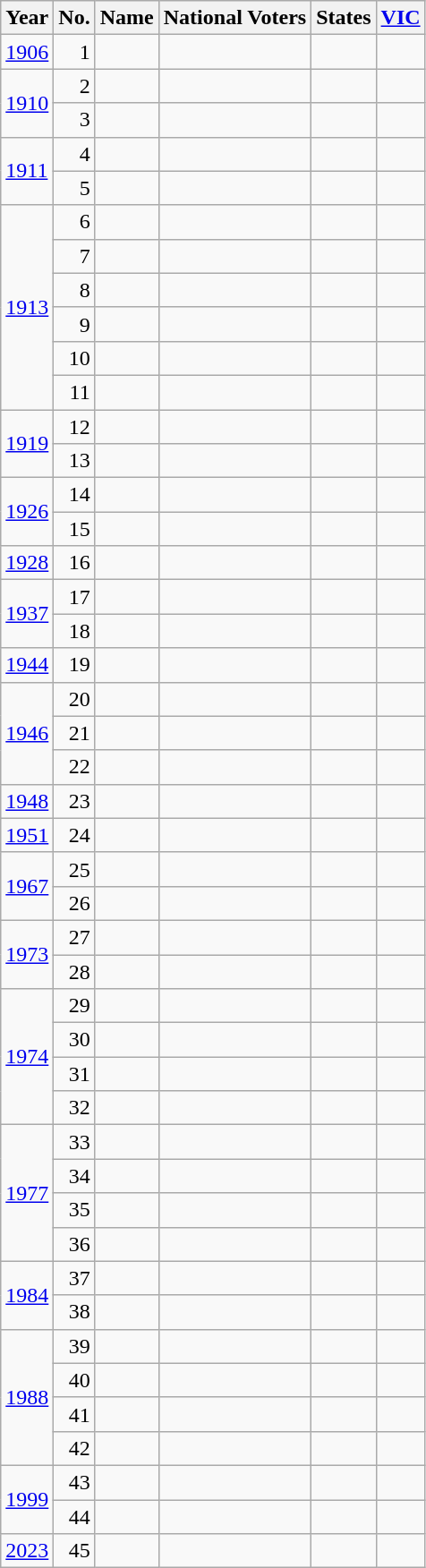<table class="wikitable sortable">
<tr>
<th align="left">Year</th>
<th align="right">No.</th>
<th align="left">Name</th>
<th>National Voters</th>
<th>States</th>
<th align="center"><a href='#'>VIC</a></th>
</tr>
<tr>
<td><a href='#'>1906</a></td>
<td align="right">1</td>
<td></td>
<td></td>
<td></td>
<td></td>
</tr>
<tr>
<td rowspan="2"><a href='#'>1910</a></td>
<td align="right">2</td>
<td></td>
<td></td>
<td></td>
<td></td>
</tr>
<tr>
<td align="right">3</td>
<td></td>
<td></td>
<td></td>
<td></td>
</tr>
<tr>
<td rowspan="2"><a href='#'>1911</a></td>
<td align="right">4</td>
<td></td>
<td></td>
<td></td>
<td></td>
</tr>
<tr>
<td align="right">5</td>
<td></td>
<td></td>
<td></td>
<td></td>
</tr>
<tr>
<td rowspan="6"><a href='#'>1913</a></td>
<td align="right">6</td>
<td></td>
<td></td>
<td></td>
<td></td>
</tr>
<tr>
<td align="right">7</td>
<td></td>
<td></td>
<td></td>
<td></td>
</tr>
<tr>
<td align="right">8</td>
<td></td>
<td></td>
<td></td>
<td></td>
</tr>
<tr>
<td align="right">9</td>
<td></td>
<td></td>
<td></td>
<td></td>
</tr>
<tr>
<td align="right">10</td>
<td></td>
<td></td>
<td></td>
<td></td>
</tr>
<tr>
<td align="right">11</td>
<td></td>
<td></td>
<td></td>
<td></td>
</tr>
<tr>
<td rowspan="2"><a href='#'>1919</a></td>
<td align="right">12</td>
<td></td>
<td></td>
<td></td>
<td></td>
</tr>
<tr>
<td align="right">13</td>
<td></td>
<td></td>
<td></td>
<td></td>
</tr>
<tr>
<td rowspan="2"><a href='#'>1926</a></td>
<td align="right">14</td>
<td></td>
<td></td>
<td></td>
<td></td>
</tr>
<tr>
<td align="right">15</td>
<td></td>
<td></td>
<td></td>
<td></td>
</tr>
<tr>
<td><a href='#'>1928</a></td>
<td align="right">16</td>
<td></td>
<td></td>
<td></td>
<td></td>
</tr>
<tr>
<td rowspan="2"><a href='#'>1937</a></td>
<td align="right">17</td>
<td></td>
<td></td>
<td></td>
<td></td>
</tr>
<tr>
<td align="right">18</td>
<td></td>
<td></td>
<td></td>
<td></td>
</tr>
<tr>
<td><a href='#'>1944</a></td>
<td align="right">19</td>
<td></td>
<td></td>
<td></td>
<td></td>
</tr>
<tr>
<td rowspan="3"><a href='#'>1946</a></td>
<td align="right">20</td>
<td></td>
<td></td>
<td></td>
<td></td>
</tr>
<tr>
<td align="right">21</td>
<td></td>
<td></td>
<td></td>
<td></td>
</tr>
<tr>
<td align="right">22</td>
<td></td>
<td></td>
<td></td>
<td></td>
</tr>
<tr>
<td><a href='#'>1948</a></td>
<td align="right">23</td>
<td></td>
<td></td>
<td></td>
<td></td>
</tr>
<tr>
<td><a href='#'>1951</a></td>
<td align="right">24</td>
<td></td>
<td></td>
<td></td>
<td></td>
</tr>
<tr>
<td rowspan="2"><a href='#'>1967</a></td>
<td align="right">25</td>
<td></td>
<td></td>
<td></td>
<td></td>
</tr>
<tr>
<td align="right">26</td>
<td></td>
<td></td>
<td></td>
<td></td>
</tr>
<tr>
<td rowspan="2"><a href='#'>1973</a></td>
<td align="right">27</td>
<td></td>
<td></td>
<td></td>
<td></td>
</tr>
<tr>
<td align="right">28</td>
<td></td>
<td></td>
<td></td>
<td></td>
</tr>
<tr>
<td rowspan="4"><a href='#'>1974</a></td>
<td align="right">29</td>
<td></td>
<td></td>
<td></td>
<td></td>
</tr>
<tr>
<td align="right">30</td>
<td></td>
<td></td>
<td></td>
<td></td>
</tr>
<tr>
<td align="right">31</td>
<td></td>
<td></td>
<td></td>
<td></td>
</tr>
<tr>
<td align="right">32</td>
<td></td>
<td></td>
<td></td>
<td></td>
</tr>
<tr>
<td rowspan="4"><a href='#'>1977</a></td>
<td align="right">33</td>
<td></td>
<td></td>
<td></td>
<td></td>
</tr>
<tr>
<td align="right">34</td>
<td></td>
<td></td>
<td></td>
<td></td>
</tr>
<tr>
<td align="right">35</td>
<td></td>
<td></td>
<td></td>
<td></td>
</tr>
<tr>
<td align="right">36</td>
<td></td>
<td></td>
<td></td>
<td></td>
</tr>
<tr>
<td rowspan="2"><a href='#'>1984</a></td>
<td align="right">37</td>
<td></td>
<td></td>
<td></td>
<td></td>
</tr>
<tr>
<td align="right">38</td>
<td></td>
<td></td>
<td></td>
<td></td>
</tr>
<tr>
<td rowspan="4"><a href='#'>1988</a></td>
<td align="right">39</td>
<td></td>
<td></td>
<td></td>
<td></td>
</tr>
<tr>
<td align="right">40</td>
<td></td>
<td></td>
<td></td>
<td></td>
</tr>
<tr>
<td align="right">41</td>
<td></td>
<td></td>
<td></td>
<td></td>
</tr>
<tr>
<td align="right">42</td>
<td></td>
<td></td>
<td></td>
<td></td>
</tr>
<tr>
<td rowspan="2"><a href='#'>1999</a></td>
<td align="right">43</td>
<td></td>
<td></td>
<td></td>
<td></td>
</tr>
<tr>
<td align="right">44</td>
<td></td>
<td></td>
<td></td>
<td></td>
</tr>
<tr>
<td><a href='#'>2023</a> </td>
<td align="right">45</td>
<td></td>
<td></td>
<td></td>
<td></td>
</tr>
</table>
